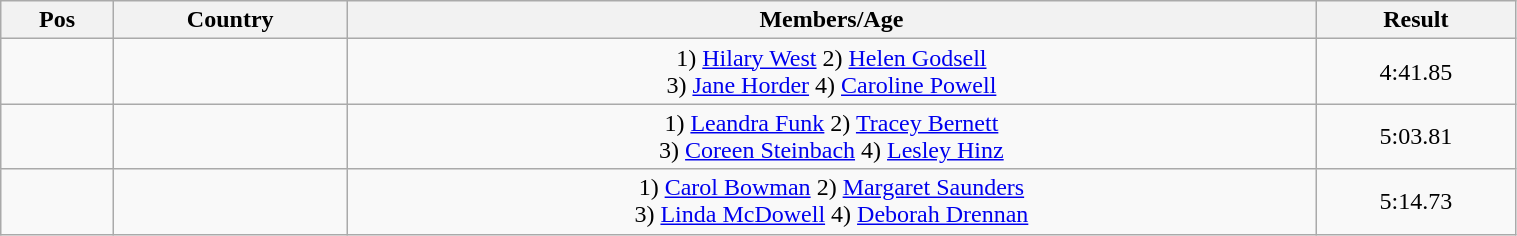<table class="wikitable"  style="text-align:center; width:80%;">
<tr>
<th>Pos</th>
<th>Country</th>
<th>Members/Age</th>
<th>Result</th>
</tr>
<tr>
<td align=center></td>
<td align=left></td>
<td>1) <a href='#'>Hilary West</a> 2) <a href='#'>Helen Godsell</a><br>3) <a href='#'>Jane Horder</a> 4) <a href='#'>Caroline Powell</a></td>
<td>4:41.85</td>
</tr>
<tr>
<td align=center></td>
<td align=left></td>
<td>1) <a href='#'>Leandra Funk</a> 2) <a href='#'>Tracey Bernett</a><br>3) <a href='#'>Coreen Steinbach</a> 4) <a href='#'>Lesley Hinz</a></td>
<td>5:03.81</td>
</tr>
<tr>
<td align=center></td>
<td align=left></td>
<td>1) <a href='#'>Carol Bowman</a> 2) <a href='#'>Margaret Saunders</a><br>3) <a href='#'>Linda McDowell</a> 4) <a href='#'>Deborah Drennan</a></td>
<td>5:14.73</td>
</tr>
</table>
